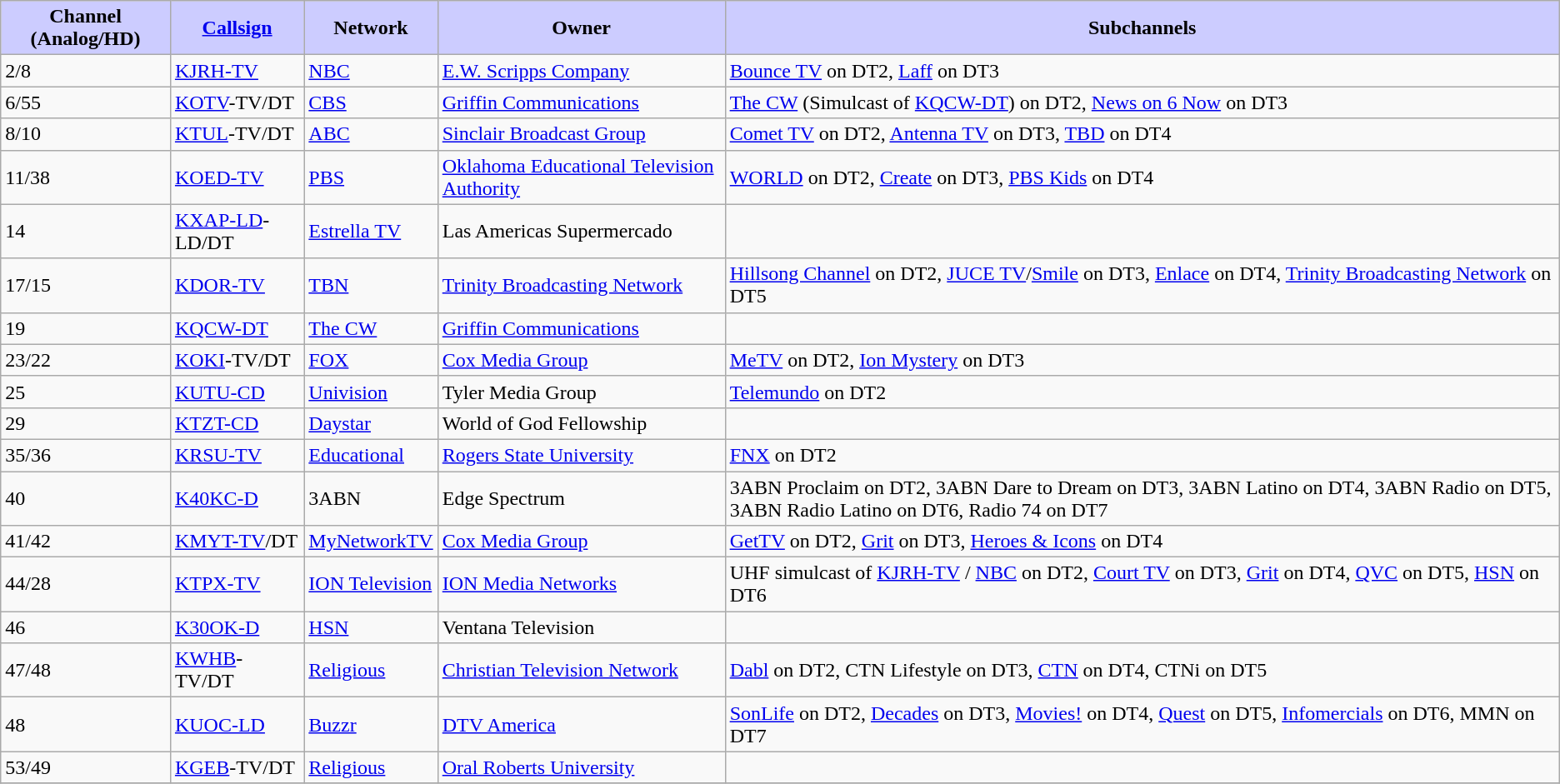<table class="wikitable sortable" border="1">
<tr>
<th style="background:#ccccff;"><strong>Channel (Analog/HD)</strong></th>
<th style="background:#ccccff;"><strong><a href='#'>Callsign</a></strong></th>
<th style="background:#ccccff;"><strong>Network</strong></th>
<th style="background:#ccccff;"><strong>Owner</strong></th>
<th style="background:#ccccff;"><strong>Subchannels</strong></th>
</tr>
<tr>
<td>2/8</td>
<td><a href='#'>KJRH-TV</a></td>
<td><a href='#'>NBC</a></td>
<td><a href='#'>E.W. Scripps Company</a></td>
<td><a href='#'>Bounce TV</a> on DT2, <a href='#'>Laff</a> on DT3</td>
</tr>
<tr>
<td>6/55</td>
<td><a href='#'>KOTV</a>-TV/DT</td>
<td><a href='#'>CBS</a></td>
<td><a href='#'>Griffin Communications</a></td>
<td><a href='#'>The CW</a> (Simulcast of <a href='#'>KQCW-DT</a>) on DT2, <a href='#'>News on 6 Now</a> on DT3</td>
</tr>
<tr>
<td>8/10</td>
<td><a href='#'>KTUL</a>-TV/DT</td>
<td><a href='#'>ABC</a></td>
<td><a href='#'>Sinclair Broadcast Group</a></td>
<td><a href='#'>Comet TV</a> on DT2, <a href='#'>Antenna TV</a> on DT3, <a href='#'>TBD</a> on DT4</td>
</tr>
<tr>
<td>11/38</td>
<td><a href='#'>KOED-TV</a></td>
<td><a href='#'>PBS</a></td>
<td><a href='#'>Oklahoma Educational Television Authority</a></td>
<td><a href='#'>WORLD</a> on DT2, <a href='#'>Create</a> on DT3, <a href='#'>PBS Kids</a> on DT4</td>
</tr>
<tr>
<td>14</td>
<td><a href='#'>KXAP-LD</a>-LD/DT</td>
<td><a href='#'>Estrella TV</a></td>
<td>Las Americas Supermercado</td>
<td></td>
</tr>
<tr>
<td>17/15</td>
<td><a href='#'>KDOR-TV</a></td>
<td><a href='#'>TBN</a></td>
<td><a href='#'>Trinity Broadcasting Network</a></td>
<td><a href='#'>Hillsong Channel</a> on DT2, <a href='#'>JUCE TV</a>/<a href='#'>Smile</a> on DT3, <a href='#'>Enlace</a> on DT4, <a href='#'>Trinity Broadcasting Network</a> on DT5</td>
</tr>
<tr>
<td>19</td>
<td><a href='#'>KQCW-DT</a></td>
<td><a href='#'>The CW</a></td>
<td><a href='#'>Griffin Communications</a></td>
<td></td>
</tr>
<tr>
<td>23/22</td>
<td><a href='#'>KOKI</a>-TV/DT</td>
<td><a href='#'>FOX</a></td>
<td><a href='#'>Cox Media Group</a></td>
<td><a href='#'>MeTV</a> on DT2, <a href='#'>Ion Mystery</a> on DT3</td>
</tr>
<tr>
<td>25</td>
<td><a href='#'>KUTU-CD</a></td>
<td><a href='#'>Univision</a></td>
<td>Tyler Media Group</td>
<td><a href='#'>Telemundo</a> on DT2</td>
</tr>
<tr>
<td>29</td>
<td><a href='#'>KTZT-CD</a></td>
<td><a href='#'>Daystar</a></td>
<td>World of God Fellowship</td>
<td></td>
</tr>
<tr>
<td>35/36</td>
<td><a href='#'>KRSU-TV</a></td>
<td><a href='#'>Educational</a></td>
<td><a href='#'>Rogers State University</a></td>
<td><a href='#'>FNX</a> on DT2</td>
</tr>
<tr>
<td>40</td>
<td><a href='#'>K40KC-D</a></td>
<td>3ABN</td>
<td>Edge Spectrum</td>
<td>3ABN Proclaim on DT2, 3ABN Dare to Dream on DT3, 3ABN Latino on DT4, 3ABN Radio on DT5, 3ABN Radio Latino on DT6, Radio 74 on DT7</td>
</tr>
<tr>
<td>41/42</td>
<td><a href='#'>KMYT-TV</a>/DT</td>
<td><a href='#'>MyNetworkTV</a></td>
<td><a href='#'>Cox Media Group</a></td>
<td><a href='#'>GetTV</a> on DT2, <a href='#'>Grit</a> on DT3, <a href='#'>Heroes & Icons</a> on DT4</td>
</tr>
<tr>
<td>44/28</td>
<td><a href='#'>KTPX-TV</a></td>
<td><a href='#'>ION Television</a></td>
<td><a href='#'>ION Media Networks</a></td>
<td>UHF simulcast of <a href='#'>KJRH-TV</a> / <a href='#'>NBC</a> on DT2, <a href='#'>Court TV</a> on DT3, <a href='#'>Grit</a> on DT4, <a href='#'>QVC</a> on DT5, <a href='#'>HSN</a> on DT6</td>
</tr>
<tr>
<td>46</td>
<td><a href='#'>K30OK-D</a></td>
<td><a href='#'>HSN</a></td>
<td>Ventana Television</td>
<td></td>
</tr>
<tr>
<td>47/48</td>
<td><a href='#'>KWHB</a>-TV/DT</td>
<td><a href='#'>Religious</a></td>
<td><a href='#'>Christian Television Network</a></td>
<td><a href='#'>Dabl</a> on DT2, CTN Lifestyle on DT3, <a href='#'>CTN</a> on DT4, CTNi on DT5</td>
</tr>
<tr>
<td>48</td>
<td><a href='#'>KUOC-LD</a></td>
<td><a href='#'>Buzzr</a></td>
<td><a href='#'>DTV America</a></td>
<td><a href='#'>SonLife</a> on DT2, <a href='#'>Decades</a> on DT3, <a href='#'>Movies!</a> on DT4, <a href='#'>Quest</a> on DT5, <a href='#'>Infomercials</a> on DT6, MMN on DT7</td>
</tr>
<tr>
<td>53/49</td>
<td><a href='#'>KGEB</a>-TV/DT</td>
<td><a href='#'>Religious</a></td>
<td><a href='#'>Oral Roberts University</a></td>
<td></td>
</tr>
<tr>
</tr>
</table>
